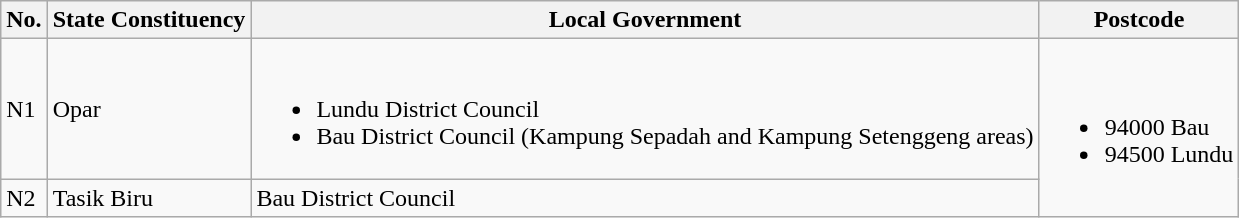<table class="wikitable">
<tr>
<th>No.</th>
<th>State Constituency</th>
<th>Local Government</th>
<th>Postcode</th>
</tr>
<tr>
<td>N1</td>
<td>Opar</td>
<td><br><ul><li>Lundu District Council</li><li>Bau District Council (Kampung Sepadah and Kampung Setenggeng areas)</li></ul></td>
<td rowspan="2"><br><ul><li>94000 Bau</li><li>94500 Lundu</li></ul></td>
</tr>
<tr>
<td>N2</td>
<td>Tasik Biru</td>
<td>Bau District Council</td>
</tr>
</table>
